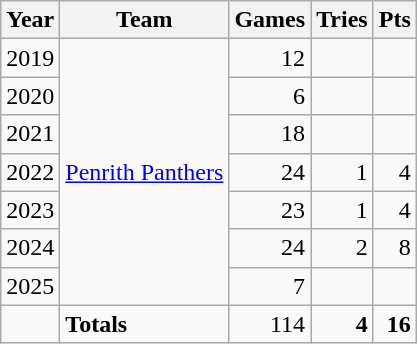<table class="wikitable">
<tr>
<th>Year</th>
<th>Team</th>
<th>Games</th>
<th>Tries</th>
<th>Pts</th>
</tr>
<tr>
<td align=center>2019</td>
<td rowspan=7 align=left> <a href='#'>Penrith Panthers</a></td>
<td align=right>12</td>
<td align=right></td>
<td align=right></td>
</tr>
<tr>
<td align=center>2020</td>
<td align=right>6</td>
<td align=right></td>
<td align=right></td>
</tr>
<tr>
<td align=center>2021</td>
<td align=right>18</td>
<td align=right></td>
<td align=right></td>
</tr>
<tr>
<td align=center>2022</td>
<td align=right>24</td>
<td align=right>1</td>
<td align=right>4</td>
</tr>
<tr>
<td align=center>2023</td>
<td align=right>23</td>
<td align=right>1</td>
<td align=right>4</td>
</tr>
<tr>
<td align=center>2024</td>
<td align=right>24</td>
<td align=right>2</td>
<td align=right>8</td>
</tr>
<tr>
<td align=center>2025</td>
<td align=right>7</td>
<td align=right></td>
<td align=right></td>
</tr>
<tr>
<td></td>
<td align=left><strong>Totals</strong></td>
<td align=right>114</td>
<td align=right><strong>4</strong></td>
<td align=right><strong>16</strong></td>
</tr>
</table>
